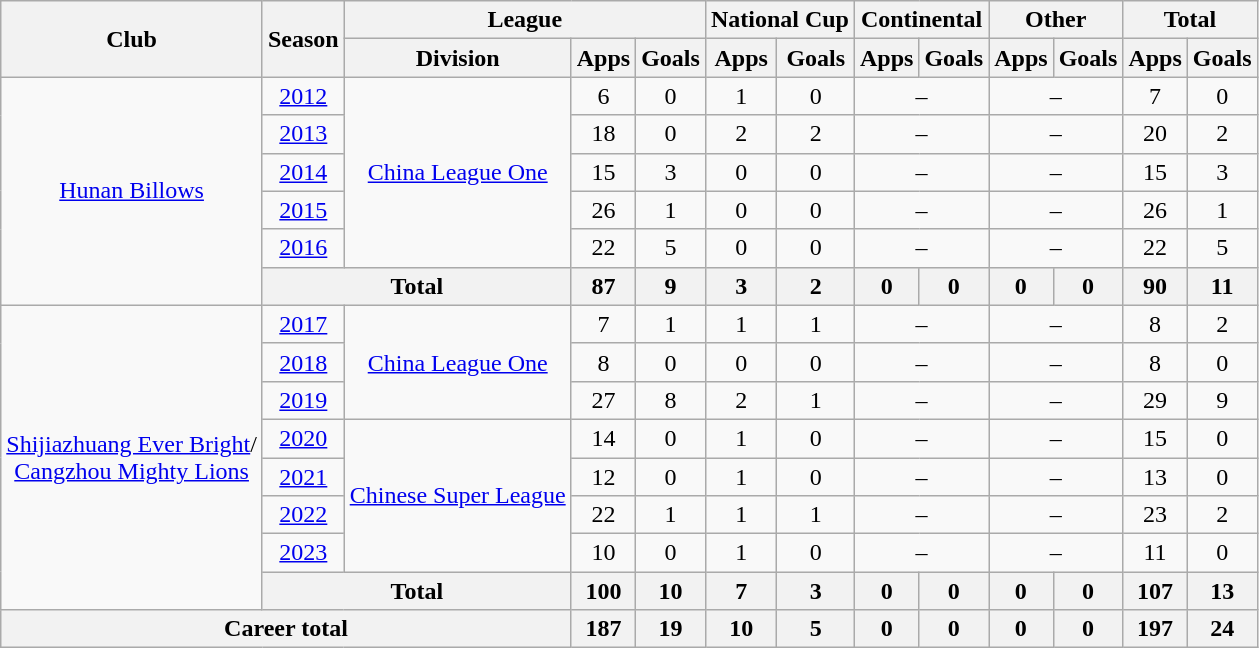<table class="wikitable" style="text-align: center">
<tr>
<th rowspan="2">Club</th>
<th rowspan="2">Season</th>
<th colspan="3">League</th>
<th colspan="2">National Cup</th>
<th colspan="2">Continental</th>
<th colspan="2">Other</th>
<th colspan="2">Total</th>
</tr>
<tr>
<th>Division</th>
<th>Apps</th>
<th>Goals</th>
<th>Apps</th>
<th>Goals</th>
<th>Apps</th>
<th>Goals</th>
<th>Apps</th>
<th>Goals</th>
<th>Apps</th>
<th>Goals</th>
</tr>
<tr>
<td rowspan="6"><a href='#'>Hunan Billows</a></td>
<td><a href='#'>2012</a></td>
<td rowspan="5"><a href='#'>China League One</a></td>
<td>6</td>
<td>0</td>
<td>1</td>
<td>0</td>
<td colspan="2">–</td>
<td colspan="2">–</td>
<td>7</td>
<td>0</td>
</tr>
<tr>
<td><a href='#'>2013</a></td>
<td>18</td>
<td>0</td>
<td>2</td>
<td>2</td>
<td colspan="2">–</td>
<td colspan="2">–</td>
<td>20</td>
<td>2</td>
</tr>
<tr>
<td><a href='#'>2014</a></td>
<td>15</td>
<td>3</td>
<td>0</td>
<td>0</td>
<td colspan="2">–</td>
<td colspan="2">–</td>
<td>15</td>
<td>3</td>
</tr>
<tr>
<td><a href='#'>2015</a></td>
<td>26</td>
<td>1</td>
<td>0</td>
<td>0</td>
<td colspan="2">–</td>
<td colspan="2">–</td>
<td>26</td>
<td>1</td>
</tr>
<tr>
<td><a href='#'>2016</a></td>
<td>22</td>
<td>5</td>
<td>0</td>
<td>0</td>
<td colspan="2">–</td>
<td colspan="2">–</td>
<td>22</td>
<td>5</td>
</tr>
<tr>
<th colspan=2>Total</th>
<th>87</th>
<th>9</th>
<th>3</th>
<th>2</th>
<th>0</th>
<th>0</th>
<th>0</th>
<th>0</th>
<th>90</th>
<th>11</th>
</tr>
<tr>
<td rowspan=8><a href='#'>Shijiazhuang Ever Bright</a>/<br><a href='#'>Cangzhou Mighty Lions</a></td>
<td><a href='#'>2017</a></td>
<td rowspan="3"><a href='#'>China League One</a></td>
<td>7</td>
<td>1</td>
<td>1</td>
<td>1</td>
<td colspan="2">–</td>
<td colspan="2">–</td>
<td>8</td>
<td>2</td>
</tr>
<tr>
<td><a href='#'>2018</a></td>
<td>8</td>
<td>0</td>
<td>0</td>
<td>0</td>
<td colspan="2">–</td>
<td colspan="2">–</td>
<td>8</td>
<td>0</td>
</tr>
<tr>
<td><a href='#'>2019</a></td>
<td>27</td>
<td>8</td>
<td>2</td>
<td>1</td>
<td colspan="2">–</td>
<td colspan="2">–</td>
<td>29</td>
<td>9</td>
</tr>
<tr>
<td><a href='#'>2020</a></td>
<td rowspan=4><a href='#'>Chinese Super League</a></td>
<td>14</td>
<td>0</td>
<td>1</td>
<td>0</td>
<td colspan="2">–</td>
<td colspan="2">–</td>
<td>15</td>
<td>0</td>
</tr>
<tr>
<td><a href='#'>2021</a></td>
<td>12</td>
<td>0</td>
<td>1</td>
<td>0</td>
<td colspan="2">–</td>
<td colspan="2">–</td>
<td>13</td>
<td>0</td>
</tr>
<tr>
<td><a href='#'>2022</a></td>
<td>22</td>
<td>1</td>
<td>1</td>
<td>1</td>
<td colspan="2">–</td>
<td colspan="2">–</td>
<td>23</td>
<td>2</td>
</tr>
<tr>
<td><a href='#'>2023</a></td>
<td>10</td>
<td>0</td>
<td>1</td>
<td>0</td>
<td colspan="2">–</td>
<td colspan="2">–</td>
<td>11</td>
<td>0</td>
</tr>
<tr>
<th colspan=2>Total</th>
<th>100</th>
<th>10</th>
<th>7</th>
<th>3</th>
<th>0</th>
<th>0</th>
<th>0</th>
<th>0</th>
<th>107</th>
<th>13</th>
</tr>
<tr>
<th colspan=3>Career total</th>
<th>187</th>
<th>19</th>
<th>10</th>
<th>5</th>
<th>0</th>
<th>0</th>
<th>0</th>
<th>0</th>
<th>197</th>
<th>24</th>
</tr>
</table>
